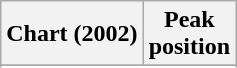<table class="wikitable sortable plainrowheaders">
<tr>
<th>Chart (2002)</th>
<th>Peak<br>position</th>
</tr>
<tr>
</tr>
<tr>
</tr>
<tr>
</tr>
<tr>
</tr>
<tr>
</tr>
<tr>
</tr>
<tr>
</tr>
<tr>
</tr>
</table>
